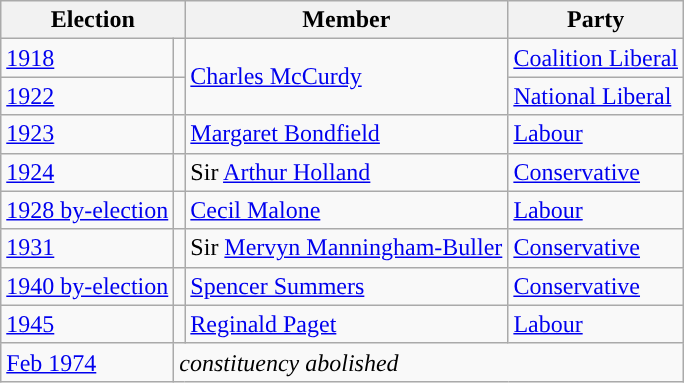<table class="wikitable">
<tr>
<th colspan="2">Election</th>
<th>Member</th>
<th>Party</th>
</tr>
<tr>
<td><a href='#'>1918</a></td>
<td style="color:inherit;background-color: "></td>
<td rowspan="2"><a href='#'>Charles McCurdy</a></td>
<td><a href='#'>Coalition Liberal</a></td>
</tr>
<tr>
<td><a href='#'>1922</a></td>
<td style="color:inherit;background-color: "></td>
<td><a href='#'>National Liberal</a></td>
</tr>
<tr>
<td><a href='#'>1923</a></td>
<td style="color:inherit;background-color: "></td>
<td><a href='#'>Margaret Bondfield</a></td>
<td><a href='#'>Labour</a></td>
</tr>
<tr>
<td><a href='#'>1924</a></td>
<td style="color:inherit;background-color: "></td>
<td>Sir <a href='#'>Arthur Holland</a></td>
<td><a href='#'>Conservative</a></td>
</tr>
<tr>
<td><a href='#'>1928 by-election</a></td>
<td style="color:inherit;background-color: "></td>
<td><a href='#'>Cecil Malone</a></td>
<td><a href='#'>Labour</a></td>
</tr>
<tr>
<td><a href='#'>1931</a></td>
<td style="color:inherit;background-color: "></td>
<td>Sir <a href='#'>Mervyn Manningham-Buller</a></td>
<td><a href='#'>Conservative</a></td>
</tr>
<tr>
<td><a href='#'>1940 by-election</a></td>
<td style="color:inherit;background-color: "></td>
<td><a href='#'>Spencer Summers</a></td>
<td><a href='#'>Conservative</a></td>
</tr>
<tr>
<td><a href='#'>1945</a></td>
<td style="color:inherit;background-color: "></td>
<td><a href='#'>Reginald Paget</a></td>
<td><a href='#'>Labour</a></td>
</tr>
<tr>
<td><a href='#'>Feb 1974</a></td>
<td colspan="3"><em>constituency abolished</em></td>
</tr>
</table>
